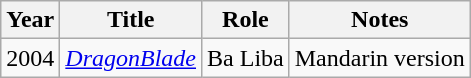<table class="wikitable sortable">
<tr>
<th>Year</th>
<th>Title</th>
<th>Role</th>
<th class="unsortable">Notes</th>
</tr>
<tr>
<td>2004</td>
<td><em><a href='#'>DragonBlade</a></em></td>
<td>Ba Liba</td>
<td>Mandarin version</td>
</tr>
</table>
